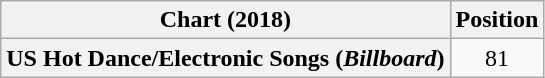<table class="wikitable plainrowheaders" style="text-align:center">
<tr>
<th scope="col">Chart (2018)</th>
<th scope="col">Position</th>
</tr>
<tr>
<th scope="row">US Hot Dance/Electronic Songs (<em>Billboard</em>)</th>
<td>81</td>
</tr>
</table>
